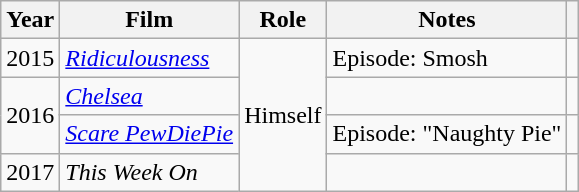<table class="wikitable sortable">
<tr>
<th>Year</th>
<th>Film</th>
<th>Role</th>
<th>Notes</th>
<th class="unsortable"></th>
</tr>
<tr>
<td>2015</td>
<td><em><a href='#'>Ridiculousness</a></em></td>
<td rowspan="4">Himself</td>
<td>Episode: Smosh</td>
<td></td>
</tr>
<tr>
<td rowspan="2">2016</td>
<td><em><a href='#'>Chelsea</a></em></td>
<td></td>
<td></td>
</tr>
<tr>
<td><em><a href='#'>Scare PewDiePie</a></em></td>
<td>Episode: "Naughty Pie"</td>
<td></td>
</tr>
<tr>
<td>2017</td>
<td><em>This Week On</em></td>
<td></td>
<td></td>
</tr>
</table>
